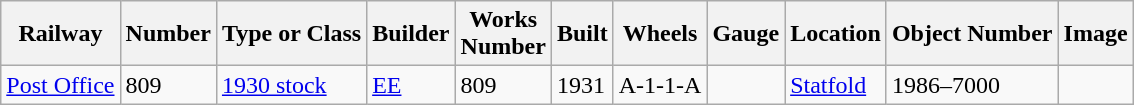<table class="wikitable sortable">
<tr>
<th>Railway</th>
<th>Number</th>
<th>Type or Class</th>
<th>Builder</th>
<th>Works<br>Number</th>
<th>Built</th>
<th>Wheels</th>
<th>Gauge</th>
<th>Location</th>
<th>Object Number</th>
<th>Image</th>
</tr>
<tr>
<td><a href='#'>Post Office</a></td>
<td>809</td>
<td><a href='#'>1930 stock</a></td>
<td><a href='#'>EE</a></td>
<td>809</td>
<td>1931</td>
<td>A-1-1-A</td>
<td></td>
<td><a href='#'>Statfold</a></td>
<td>1986–7000</td>
<td></td>
</tr>
</table>
